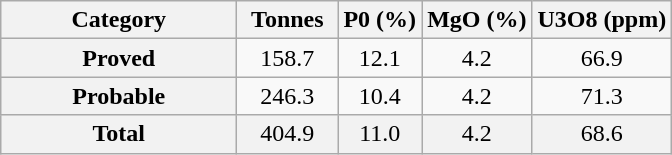<table class="wikitable"  style="text-align:center">
<tr>
<th width="150" align="Left" scope="col">Category</th>
<th width="60">Tonnes</th>
<th>P0 (%)</th>
<th>MgO (%)</th>
<th>U3O8 (ppm)</th>
</tr>
<tr>
<th>Proved</th>
<td>158.7</td>
<td>12.1</td>
<td>4.2</td>
<td>66.9</td>
</tr>
<tr>
<th>Probable</th>
<td>246.3</td>
<td>10.4</td>
<td>4.2</td>
<td>71.3</td>
</tr>
<tr style="background:#f2f2f2">
<th>Total</th>
<td>404.9</td>
<td>11.0</td>
<td>4.2</td>
<td>68.6</td>
</tr>
</table>
